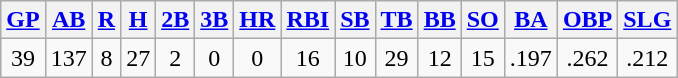<table class="wikitable">
<tr>
<th><a href='#'>GP</a></th>
<th><a href='#'>AB</a></th>
<th><a href='#'>R</a></th>
<th><a href='#'>H</a></th>
<th><a href='#'>2B</a></th>
<th><a href='#'>3B</a></th>
<th><a href='#'>HR</a></th>
<th><a href='#'>RBI</a></th>
<th><a href='#'>SB</a></th>
<th><a href='#'>TB</a></th>
<th><a href='#'>BB</a></th>
<th><a href='#'>SO</a></th>
<th><a href='#'>BA</a></th>
<th><a href='#'>OBP</a></th>
<th><a href='#'>SLG</a></th>
</tr>
<tr align=center>
<td>39</td>
<td>137</td>
<td>8</td>
<td>27</td>
<td>2</td>
<td>0</td>
<td>0</td>
<td>16</td>
<td>10</td>
<td>29</td>
<td>12</td>
<td>15</td>
<td>.197</td>
<td>.262</td>
<td>.212</td>
</tr>
</table>
